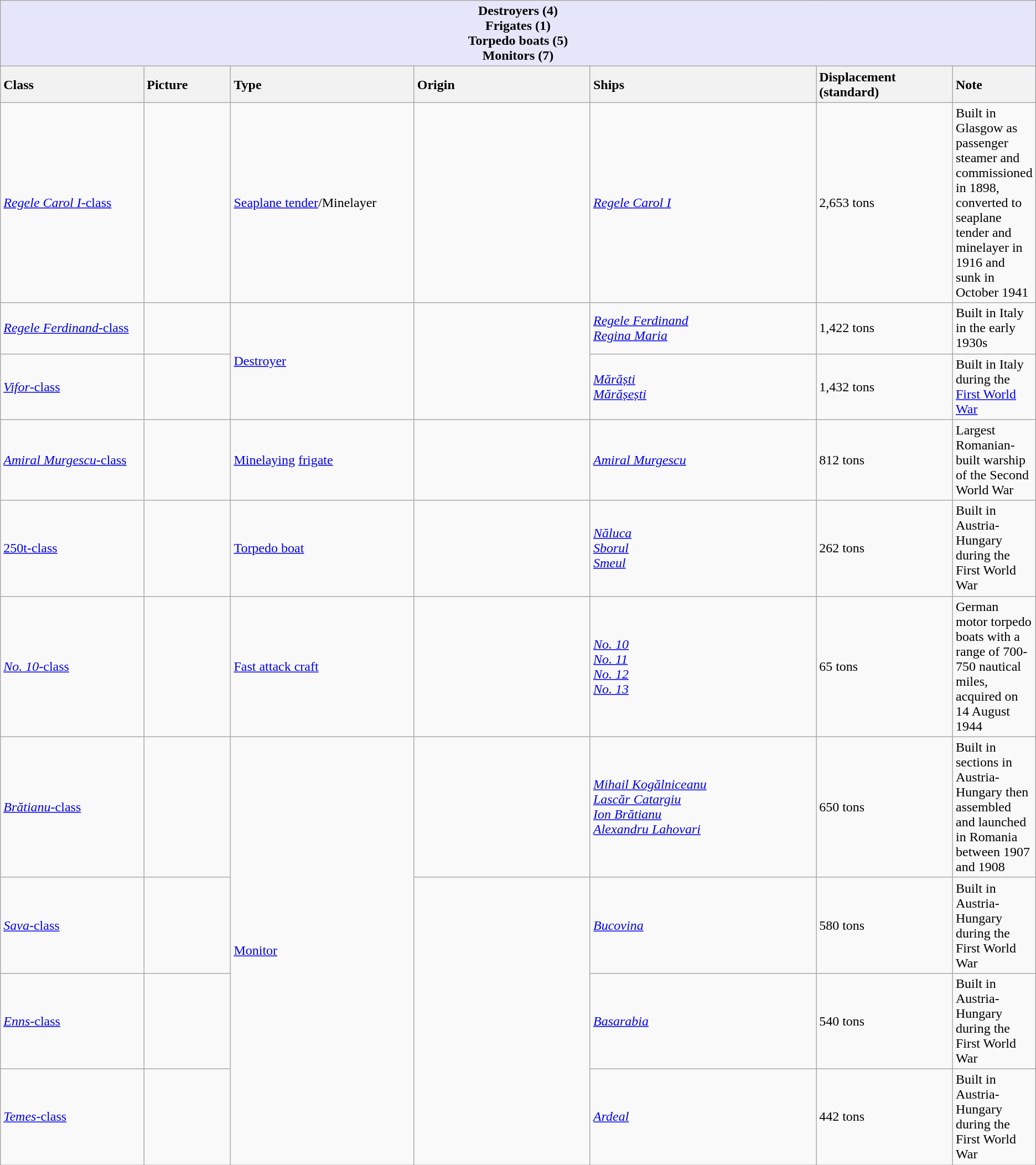<table class="wikitable ">
<tr>
<th colspan="7" style="background: lavender;">Destroyers (4)<br>Frigates (1)<br>Torpedo boats (5)<br>Monitors (7)</th>
</tr>
<tr>
<th style="text-align:left; width:15%;">Class</th>
<th style="text-align:left; width:9%;">Picture</th>
<th style="text-align:left; width:19%;">Type</th>
<th style="text-align:left; width:19%;">Origin</th>
<th style="text-align:left; width:24%;">Ships</th>
<th style="text-align:left; width:15%;">Displacement (standard)</th>
<th style="text-align:left; width:20%;">Note</th>
</tr>
<tr>
<td><a href='#'><em>Regele Carol I</em>-class</a></td>
<td></td>
<td><a href='#'>Seaplane tender</a>/Minelayer</td>
<td></td>
<td><a href='#'><em>Regele Carol I</em></a></td>
<td>2,653 tons</td>
<td>Built in Glasgow as passenger steamer and commissioned in 1898, converted to seaplane tender and minelayer in 1916 and sunk in October 1941</td>
</tr>
<tr>
<td><a href='#'><em>Regele Ferdinand</em>-class</a></td>
<td></td>
<td rowspan="2"><a href='#'>Destroyer</a></td>
<td rowspan="2"></td>
<td><a href='#'><em>Regele Ferdinand</em></a><br><a href='#'><em>Regina Maria</em></a></td>
<td>1,422 tons</td>
<td>Built in Italy in the early 1930s</td>
</tr>
<tr>
<td><a href='#'><em>Vifor</em>-class</a></td>
<td></td>
<td><a href='#'><em>Mărăști</em></a><br><a href='#'><em>Mărășești</em></a></td>
<td>1,432 tons</td>
<td>Built in Italy during the <a href='#'>First World War</a></td>
</tr>
<tr>
<td><a href='#'><em>Amiral Murgescu</em>-class</a></td>
<td></td>
<td><a href='#'>Minelaying</a> <a href='#'>frigate</a></td>
<td></td>
<td><a href='#'><em>Amiral Murgescu</em></a></td>
<td>812 tons</td>
<td>Largest Romanian-built warship of the Second World War</td>
</tr>
<tr>
<td><a href='#'>250t-class</a></td>
<td></td>
<td><a href='#'>Torpedo boat</a></td>
<td></td>
<td><em><a href='#'>Năluca</a></em><br><em><a href='#'>Sborul</a></em><br><em><a href='#'>Smeul</a></em></td>
<td>262 tons</td>
<td>Built in Austria-Hungary during the First World War</td>
</tr>
<tr>
<td><a href='#'><em>No. 10</em>-class</a></td>
<td></td>
<td><a href='#'>Fast attack craft</a></td>
<td></td>
<td><em><a href='#'>No. 10</a></em><br><em><a href='#'>No. 11</a></em><br><em><a href='#'>No. 12</a></em><br><em><a href='#'>No. 13</a></em></td>
<td>65 tons</td>
<td>German motor torpedo boats with a range of 700-750 nautical miles, acquired on 14 August 1944</td>
</tr>
<tr>
<td><a href='#'><em>Brătianu</em>-class</a></td>
<td></td>
<td rowspan="4"><a href='#'>Monitor</a></td>
<td><br></td>
<td><em><a href='#'>Mihail Kogălniceanu</a></em><br><em><a href='#'>Lascăr Catargiu</a></em><br><em><a href='#'>Ion Brătianu</a></em><br><em><a href='#'>Alexandru Lahovari</a></em></td>
<td>650 tons</td>
<td>Built in sections in Austria-Hungary then assembled and launched in Romania between 1907 and  1908</td>
</tr>
<tr>
<td><a href='#'><em>Sava</em>-class</a></td>
<td></td>
<td rowspan="3"></td>
<td><em><a href='#'>Bucovina</a></em></td>
<td>580 tons</td>
<td>Built in Austria-Hungary during the First World War</td>
</tr>
<tr>
<td><a href='#'><em>Enns</em>-class</a></td>
<td></td>
<td><em><a href='#'>Basarabia</a></em></td>
<td>540 tons</td>
<td>Built in Austria-Hungary during the First World War</td>
</tr>
<tr>
<td><a href='#'><em>Temes</em>-class</a></td>
<td></td>
<td><em><a href='#'>Ardeal</a></em></td>
<td>442 tons</td>
<td>Built in Austria-Hungary during the First World War</td>
</tr>
</table>
